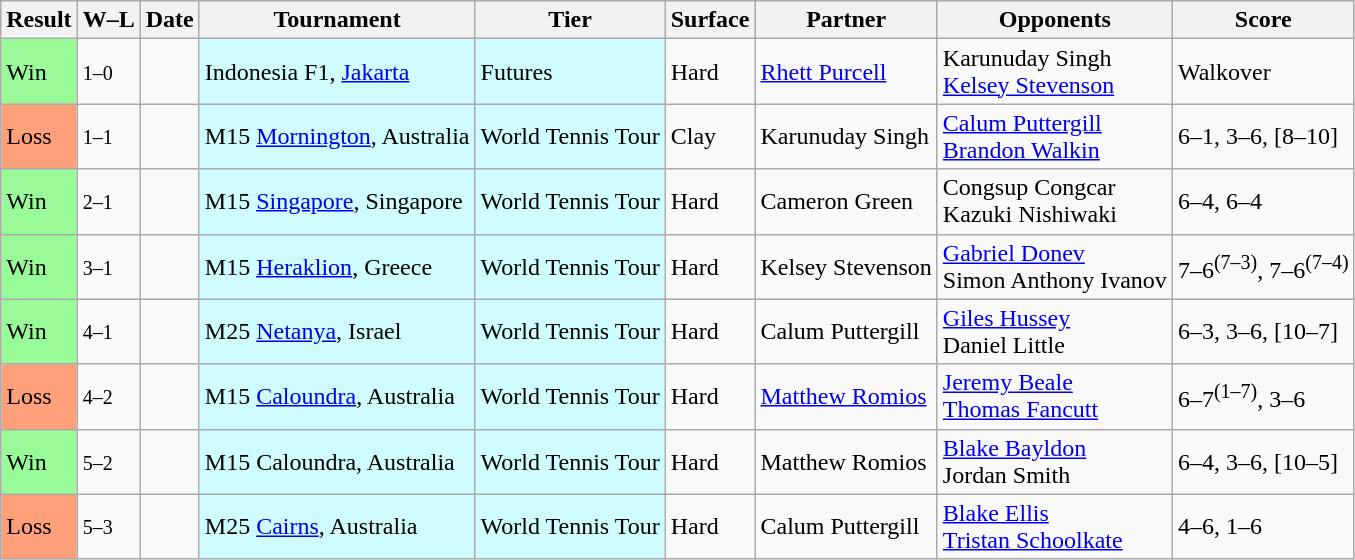<table class="sortable wikitable">
<tr>
<th>Result</th>
<th class="unsortable">W–L</th>
<th>Date</th>
<th>Tournament</th>
<th>Tier</th>
<th>Surface</th>
<th>Partner</th>
<th>Opponents</th>
<th class="unsortable">Score</th>
</tr>
<tr>
<td style="background:#98fb98;">Win</td>
<td><small>1–0</small></td>
<td></td>
<td style="background:#cffcff;">Indonesia F1, <a href='#'>Jakarta</a></td>
<td style="background:#cffcff;">Futures</td>
<td>Hard</td>
<td> <a href='#'>Rhett Purcell</a></td>
<td> Karunuday Singh<br> <a href='#'>Kelsey Stevenson</a></td>
<td>Walkover</td>
</tr>
<tr>
<td style="background:#ffa07a;">Loss</td>
<td><small>1–1</small></td>
<td></td>
<td style="background:#cffcff;">M15 <a href='#'>Mornington</a>, Australia</td>
<td style="background:#cffcff;">World Tennis Tour</td>
<td>Clay</td>
<td> Karunuday Singh</td>
<td> <a href='#'>Calum Puttergill</a><br> <a href='#'>Brandon Walkin</a></td>
<td>6–1, 3–6, [8–10]</td>
</tr>
<tr>
<td style="background:#98fb98;">Win</td>
<td><small>2–1</small></td>
<td></td>
<td style="background:#cffcff;">M15 <a href='#'>Singapore</a>, Singapore</td>
<td style="background:#cffcff;">World Tennis Tour</td>
<td>Hard</td>
<td> Cameron Green</td>
<td> Congsup Congcar<br> Kazuki Nishiwaki</td>
<td>6–4, 6–4</td>
</tr>
<tr>
<td style="background:#98fb98;">Win</td>
<td><small>3–1</small></td>
<td></td>
<td style="background:#cffcff;">M15 <a href='#'>Heraklion</a>, Greece</td>
<td style="background:#cffcff;">World Tennis Tour</td>
<td>Hard</td>
<td> Kelsey Stevenson</td>
<td> <a href='#'>Gabriel Donev</a><br> Simon Anthony Ivanov</td>
<td>7–6<sup>(7–3)</sup>, 7–6<sup>(7–4)</sup></td>
</tr>
<tr>
<td style="background:#98fb98;">Win</td>
<td><small>4–1</small></td>
<td></td>
<td style="background:#cffcff;">M25 <a href='#'>Netanya</a>, Israel</td>
<td style="background:#cffcff;">World Tennis Tour</td>
<td>Hard</td>
<td> Calum Puttergill</td>
<td> <a href='#'>Giles Hussey</a><br> Daniel Little</td>
<td>6–3, 3–6, [10–7]</td>
</tr>
<tr>
<td style="background:#ffa07a;">Loss</td>
<td><small>4–2</small></td>
<td></td>
<td style="background:#cffcff;">M15 <a href='#'>Caloundra</a>, Australia</td>
<td style="background:#cffcff;">World Tennis Tour</td>
<td>Hard</td>
<td> <a href='#'>Matthew Romios</a></td>
<td> <a href='#'>Jeremy Beale</a><br> <a href='#'>Thomas Fancutt</a></td>
<td>6–7<sup>(1–7)</sup>, 3–6</td>
</tr>
<tr>
<td style="background:#98fb98;">Win</td>
<td><small>5–2</small></td>
<td></td>
<td style="background:#cffcff;">M15 Caloundra, Australia</td>
<td style="background:#cffcff;">World Tennis Tour</td>
<td>Hard</td>
<td> Matthew Romios</td>
<td> <a href='#'>Blake Bayldon</a><br> Jordan Smith</td>
<td>6–4, 3–6, [10–5]</td>
</tr>
<tr>
<td style="background:#ffa07a;">Loss</td>
<td><small>5–3</small></td>
<td></td>
<td style="background:#cffcff;">M25 <a href='#'>Cairns</a>, Australia</td>
<td style="background:#cffcff;">World Tennis Tour</td>
<td>Hard</td>
<td> Calum Puttergill</td>
<td> <a href='#'>Blake Ellis</a><br> <a href='#'>Tristan Schoolkate</a></td>
<td>4–6, 1–6</td>
</tr>
</table>
